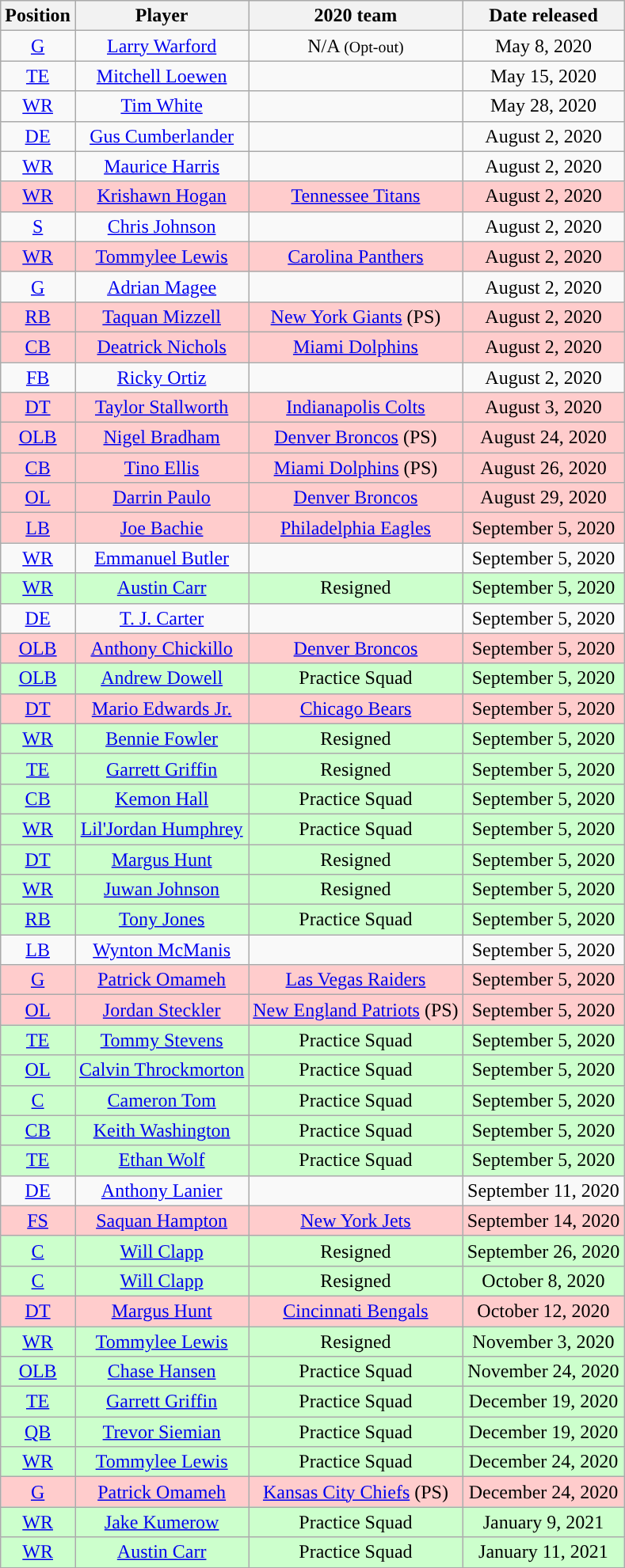<table class="wikitable" style="text-align:center">
<tr>
<th>Position</th>
<th>Player</th>
<th>2020 team</th>
<th>Date released</th>
</tr>
<tr>
<td><a href='#'>G</a></td>
<td><a href='#'>Larry Warford</a></td>
<td>N/A <small>(Opt-out)</small></td>
<td>May 8, 2020</td>
</tr>
<tr>
<td><a href='#'>TE</a></td>
<td><a href='#'>Mitchell Loewen</a></td>
<td></td>
<td>May 15, 2020</td>
</tr>
<tr>
<td><a href='#'>WR</a></td>
<td><a href='#'>Tim White</a></td>
<td></td>
<td>May 28, 2020</td>
</tr>
<tr>
<td><a href='#'>DE</a></td>
<td><a href='#'>Gus Cumberlander</a></td>
<td></td>
<td>August 2, 2020</td>
</tr>
<tr>
<td><a href='#'>WR</a></td>
<td><a href='#'>Maurice Harris</a></td>
<td></td>
<td>August 2, 2020</td>
</tr>
<tr style="background:#fcc">
<td><a href='#'>WR</a></td>
<td><a href='#'>Krishawn Hogan</a></td>
<td><a href='#'>Tennessee Titans</a></td>
<td>August 2, 2020</td>
</tr>
<tr>
<td><a href='#'>S</a></td>
<td><a href='#'>Chris Johnson</a></td>
<td></td>
<td>August 2, 2020</td>
</tr>
<tr style="background:#fcc">
<td><a href='#'>WR</a></td>
<td><a href='#'>Tommylee Lewis</a></td>
<td><a href='#'>Carolina Panthers</a></td>
<td>August 2, 2020</td>
</tr>
<tr>
<td><a href='#'>G</a></td>
<td><a href='#'>Adrian Magee</a></td>
<td></td>
<td>August 2, 2020</td>
</tr>
<tr style="background:#fcc">
<td><a href='#'>RB</a></td>
<td><a href='#'>Taquan Mizzell</a></td>
<td><a href='#'>New York Giants</a> (PS)</td>
<td>August 2, 2020</td>
</tr>
<tr style="background:#fcc">
<td><a href='#'>CB</a></td>
<td><a href='#'>Deatrick Nichols</a></td>
<td><a href='#'>Miami Dolphins</a></td>
<td>August 2, 2020</td>
</tr>
<tr>
<td><a href='#'>FB</a></td>
<td><a href='#'>Ricky Ortiz</a></td>
<td></td>
<td>August 2, 2020</td>
</tr>
<tr style="background:#fcc">
<td><a href='#'>DT</a></td>
<td><a href='#'>Taylor Stallworth</a></td>
<td><a href='#'>Indianapolis Colts</a></td>
<td>August 3, 2020</td>
</tr>
<tr style="background:#fcc">
<td><a href='#'>OLB</a></td>
<td><a href='#'>Nigel Bradham</a></td>
<td><a href='#'>Denver Broncos</a> (PS)</td>
<td>August 24, 2020</td>
</tr>
<tr style="background:#fcc">
<td><a href='#'>CB</a></td>
<td><a href='#'>Tino Ellis</a></td>
<td><a href='#'>Miami Dolphins</a> (PS)</td>
<td>August 26, 2020</td>
</tr>
<tr style="background:#fcc">
<td><a href='#'>OL</a></td>
<td><a href='#'>Darrin Paulo</a></td>
<td><a href='#'>Denver Broncos</a></td>
<td>August 29, 2020</td>
</tr>
<tr style="background:#fcc">
<td><a href='#'>LB</a></td>
<td><a href='#'>Joe Bachie</a></td>
<td><a href='#'>Philadelphia Eagles</a></td>
<td>September 5, 2020</td>
</tr>
<tr>
<td><a href='#'>WR</a></td>
<td><a href='#'>Emmanuel Butler</a></td>
<td></td>
<td>September 5, 2020</td>
</tr>
<tr style="background:#cfc">
<td><a href='#'>WR</a></td>
<td><a href='#'>Austin Carr</a></td>
<td>Resigned</td>
<td>September 5, 2020</td>
</tr>
<tr>
<td><a href='#'>DE</a></td>
<td><a href='#'>T. J. Carter</a></td>
<td></td>
<td>September 5, 2020</td>
</tr>
<tr style="background:#fcc">
<td><a href='#'>OLB</a></td>
<td><a href='#'>Anthony Chickillo</a></td>
<td><a href='#'>Denver Broncos</a></td>
<td>September 5, 2020</td>
</tr>
<tr style="background:#cfc">
<td><a href='#'>OLB</a></td>
<td><a href='#'>Andrew Dowell</a></td>
<td>Practice Squad</td>
<td>September 5, 2020</td>
</tr>
<tr style="background:#fcc">
<td><a href='#'>DT</a></td>
<td><a href='#'>Mario Edwards Jr.</a></td>
<td><a href='#'>Chicago Bears</a></td>
<td>September 5, 2020</td>
</tr>
<tr style="background:#cfc">
<td><a href='#'>WR</a></td>
<td><a href='#'>Bennie Fowler</a></td>
<td>Resigned</td>
<td>September 5, 2020</td>
</tr>
<tr style="background:#cfc">
<td><a href='#'>TE</a></td>
<td><a href='#'>Garrett Griffin</a></td>
<td>Resigned</td>
<td>September 5, 2020</td>
</tr>
<tr style="background:#cfc">
<td><a href='#'>CB</a></td>
<td><a href='#'>Kemon Hall</a></td>
<td>Practice Squad</td>
<td>September 5, 2020</td>
</tr>
<tr style="background:#cfc">
<td><a href='#'>WR</a></td>
<td><a href='#'>Lil'Jordan Humphrey</a></td>
<td>Practice Squad</td>
<td>September 5, 2020</td>
</tr>
<tr style="background:#cfc">
<td><a href='#'>DT</a></td>
<td><a href='#'>Margus Hunt</a></td>
<td>Resigned</td>
<td>September 5, 2020</td>
</tr>
<tr style="background:#cfc">
<td><a href='#'>WR</a></td>
<td><a href='#'>Juwan Johnson</a></td>
<td>Resigned</td>
<td>September 5, 2020</td>
</tr>
<tr style="background:#cfc">
<td><a href='#'>RB</a></td>
<td><a href='#'>Tony Jones</a></td>
<td>Practice Squad</td>
<td>September 5, 2020</td>
</tr>
<tr>
<td><a href='#'>LB</a></td>
<td><a href='#'>Wynton McManis</a></td>
<td></td>
<td>September 5, 2020</td>
</tr>
<tr style="background:#fcc">
<td><a href='#'>G</a></td>
<td><a href='#'>Patrick Omameh</a></td>
<td><a href='#'>Las Vegas Raiders</a></td>
<td>September 5, 2020</td>
</tr>
<tr style="background:#fcc">
<td><a href='#'>OL</a></td>
<td><a href='#'>Jordan Steckler</a></td>
<td><a href='#'>New England Patriots</a> (PS)</td>
<td>September 5, 2020</td>
</tr>
<tr style="background:#cfc">
<td><a href='#'>TE</a></td>
<td><a href='#'>Tommy Stevens</a></td>
<td>Practice Squad</td>
<td>September 5, 2020</td>
</tr>
<tr style="background:#cfc">
<td><a href='#'>OL</a></td>
<td><a href='#'>Calvin Throckmorton</a></td>
<td>Practice Squad</td>
<td>September 5, 2020</td>
</tr>
<tr style="background:#cfc">
<td><a href='#'>C</a></td>
<td><a href='#'>Cameron Tom</a></td>
<td>Practice Squad</td>
<td>September 5, 2020</td>
</tr>
<tr style="background:#cfc">
<td><a href='#'>CB</a></td>
<td><a href='#'>Keith Washington</a></td>
<td>Practice Squad</td>
<td>September 5, 2020</td>
</tr>
<tr style="background:#cfc">
<td><a href='#'>TE</a></td>
<td><a href='#'>Ethan Wolf</a></td>
<td>Practice Squad</td>
<td>September 5, 2020</td>
</tr>
<tr>
<td><a href='#'>DE</a></td>
<td><a href='#'>Anthony Lanier</a></td>
<td></td>
<td>September 11, 2020</td>
</tr>
<tr style="background:#fcc">
<td><a href='#'>FS</a></td>
<td><a href='#'>Saquan Hampton</a></td>
<td><a href='#'>New York Jets</a></td>
<td>September 14, 2020</td>
</tr>
<tr style="background:#cfc">
<td><a href='#'>C</a></td>
<td><a href='#'>Will Clapp</a></td>
<td>Resigned</td>
<td>September 26, 2020</td>
</tr>
<tr style="background:#cfc">
<td><a href='#'>C</a></td>
<td><a href='#'>Will Clapp</a></td>
<td>Resigned</td>
<td>October 8, 2020</td>
</tr>
<tr style="background:#fcc">
<td><a href='#'>DT</a></td>
<td><a href='#'>Margus Hunt</a></td>
<td><a href='#'>Cincinnati Bengals</a></td>
<td>October 12, 2020</td>
</tr>
<tr style="background:#cfc">
<td><a href='#'>WR</a></td>
<td><a href='#'>Tommylee Lewis</a></td>
<td>Resigned</td>
<td>November 3, 2020</td>
</tr>
<tr style="background:#cfc">
<td><a href='#'>OLB</a></td>
<td><a href='#'>Chase Hansen</a></td>
<td>Practice Squad</td>
<td>November 24, 2020</td>
</tr>
<tr style="background:#cfc">
<td><a href='#'>TE</a></td>
<td><a href='#'>Garrett Griffin</a></td>
<td>Practice Squad</td>
<td>December 19, 2020</td>
</tr>
<tr style="background:#cfc">
<td><a href='#'>QB</a></td>
<td><a href='#'>Trevor Siemian</a></td>
<td>Practice Squad</td>
<td>December 19, 2020</td>
</tr>
<tr style="background:#cfc">
<td><a href='#'>WR</a></td>
<td><a href='#'>Tommylee Lewis</a></td>
<td>Practice Squad</td>
<td>December 24, 2020</td>
</tr>
<tr style="background:#fcc">
<td><a href='#'>G</a></td>
<td><a href='#'>Patrick Omameh</a></td>
<td><a href='#'>Kansas City Chiefs</a> (PS)</td>
<td>December 24, 2020</td>
</tr>
<tr style="background:#cfc">
<td><a href='#'>WR</a></td>
<td><a href='#'>Jake Kumerow</a></td>
<td>Practice Squad</td>
<td>January 9, 2021</td>
</tr>
<tr style="background:#cfc">
<td><a href='#'>WR</a></td>
<td><a href='#'>Austin Carr</a></td>
<td>Practice Squad</td>
<td>January 11, 2021</td>
</tr>
</table>
